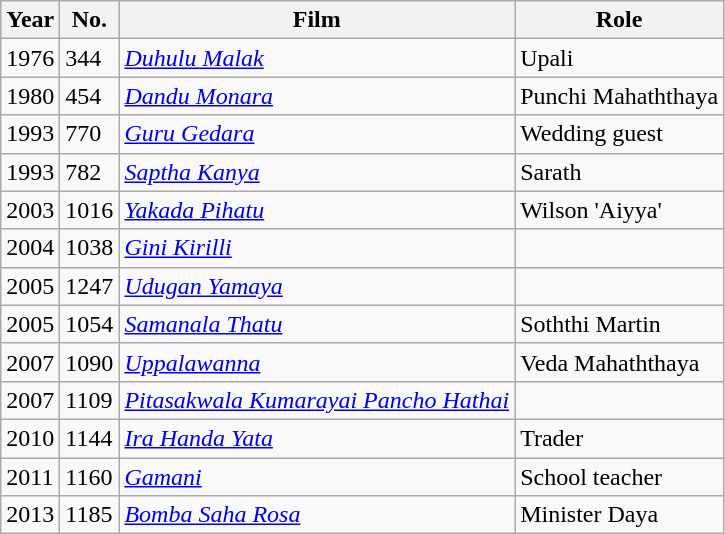<table class="wikitable">
<tr>
<th>Year</th>
<th>No.</th>
<th>Film</th>
<th>Role</th>
</tr>
<tr>
<td>1976</td>
<td>344</td>
<td><em><a href='#'>Duhulu Malak</a></em></td>
<td>Upali</td>
</tr>
<tr>
<td>1980</td>
<td>454</td>
<td><em><a href='#'>Dandu Monara</a></em></td>
<td>Punchi Mahaththaya</td>
</tr>
<tr>
<td>1993</td>
<td>770</td>
<td><em><a href='#'>Guru Gedara</a></em></td>
<td>Wedding guest</td>
</tr>
<tr>
<td>1993</td>
<td>782</td>
<td><em><a href='#'>Saptha Kanya</a></em></td>
<td>Sarath </td>
</tr>
<tr>
<td>2003</td>
<td>1016</td>
<td><em><a href='#'>Yakada Pihatu</a></em></td>
<td>Wilson 'Aiyya'</td>
</tr>
<tr>
<td>2004</td>
<td>1038</td>
<td><em><a href='#'>Gini Kirilli</a></em></td>
<td></td>
</tr>
<tr>
<td>2005</td>
<td>1247</td>
<td><em><a href='#'>Udugan Yamaya</a></em></td>
<td></td>
</tr>
<tr>
<td>2005</td>
<td>1054</td>
<td><em><a href='#'>Samanala Thatu</a></em></td>
<td>Soththi Martin</td>
</tr>
<tr>
<td>2007</td>
<td>1090</td>
<td><em><a href='#'>Uppalawanna</a></em></td>
<td>Veda Mahaththaya</td>
</tr>
<tr>
<td>2007</td>
<td>1109</td>
<td><em><a href='#'>Pitasakwala Kumarayai Pancho Hathai</a></em></td>
<td></td>
</tr>
<tr>
<td>2010</td>
<td>1144</td>
<td><em><a href='#'>Ira Handa Yata</a></em></td>
<td>Trader</td>
</tr>
<tr>
<td>2011</td>
<td>1160</td>
<td><em><a href='#'>Gamani</a></em></td>
<td>School teacher</td>
</tr>
<tr>
<td>2013</td>
<td>1185</td>
<td><em><a href='#'>Bomba Saha Rosa</a></em></td>
<td>Minister Daya</td>
</tr>
</table>
